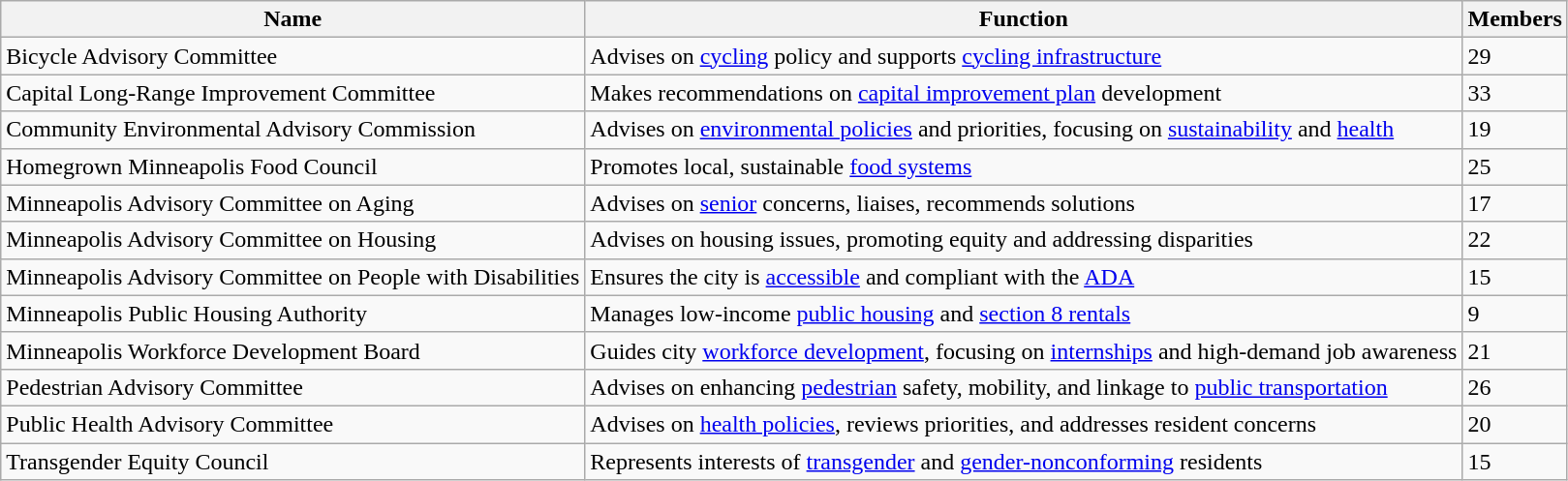<table class="wikitable">
<tr>
<th>Name</th>
<th>Function</th>
<th>Members</th>
</tr>
<tr>
<td>Bicycle Advisory Committee</td>
<td>Advises on <a href='#'>cycling</a> policy and supports <a href='#'>cycling infrastructure</a></td>
<td>29</td>
</tr>
<tr>
<td>Capital Long-Range Improvement Committee</td>
<td>Makes recommendations on <a href='#'>capital improvement plan</a> development</td>
<td>33</td>
</tr>
<tr>
<td>Community Environmental Advisory Commission</td>
<td>Advises on <a href='#'>environmental policies</a> and priorities, focusing on <a href='#'>sustainability</a> and <a href='#'>health</a></td>
<td>19</td>
</tr>
<tr>
<td>Homegrown Minneapolis Food Council</td>
<td>Promotes local, sustainable <a href='#'>food systems</a></td>
<td>25</td>
</tr>
<tr>
<td>Minneapolis Advisory Committee on Aging</td>
<td>Advises on <a href='#'>senior</a> concerns, liaises, recommends solutions</td>
<td>17</td>
</tr>
<tr>
<td>Minneapolis Advisory Committee on Housing</td>
<td>Advises on housing issues, promoting equity and addressing disparities</td>
<td>22</td>
</tr>
<tr>
<td>Minneapolis Advisory Committee on People with Disabilities</td>
<td>Ensures the city is <a href='#'>accessible</a> and compliant with the <a href='#'>ADA</a></td>
<td>15</td>
</tr>
<tr>
<td>Minneapolis Public Housing Authority</td>
<td>Manages low-income <a href='#'>public housing</a> and <a href='#'>section 8 rentals</a></td>
<td>9</td>
</tr>
<tr>
<td>Minneapolis Workforce Development Board</td>
<td>Guides city <a href='#'>workforce development</a>, focusing on <a href='#'>internships</a> and high-demand job awareness</td>
<td>21</td>
</tr>
<tr>
<td>Pedestrian Advisory Committee</td>
<td>Advises on enhancing <a href='#'>pedestrian</a> safety, mobility, and linkage to <a href='#'>public transportation</a></td>
<td>26</td>
</tr>
<tr>
<td>Public Health Advisory Committee</td>
<td>Advises on <a href='#'>health policies</a>, reviews priorities, and addresses resident concerns</td>
<td>20</td>
</tr>
<tr>
<td>Transgender Equity Council</td>
<td>Represents interests of <a href='#'>transgender</a> and <a href='#'>gender-nonconforming</a> residents</td>
<td>15</td>
</tr>
</table>
